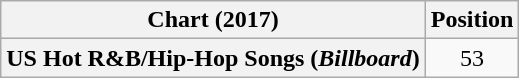<table class="wikitable plainrowheaders" style="text-align:center">
<tr>
<th scope="col">Chart (2017)</th>
<th scope="col">Position</th>
</tr>
<tr>
<th scope="row">US Hot R&B/Hip-Hop Songs (<em>Billboard</em>)</th>
<td>53</td>
</tr>
</table>
